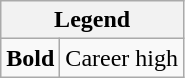<table class="wikitable mw-collapsible mw-collapsed">
<tr>
<th colspan="2">Legend</th>
</tr>
<tr>
<td><strong>Bold</strong></td>
<td>Career high</td>
</tr>
</table>
